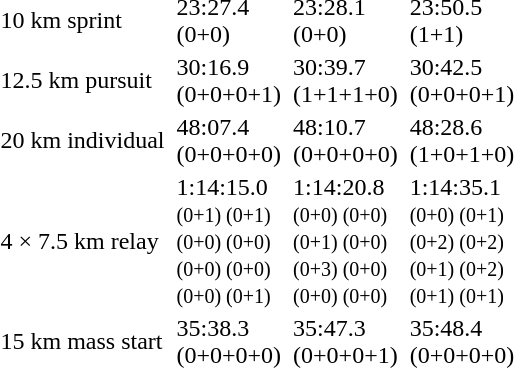<table>
<tr>
<td>10 km sprint<br></td>
<td></td>
<td>23:27.4<br>(0+0)</td>
<td></td>
<td>23:28.1<br>(0+0)</td>
<td></td>
<td>23:50.5<br>(1+1)</td>
</tr>
<tr>
<td>12.5 km pursuit<br></td>
<td></td>
<td>30:16.9<br>(0+0+0+1)</td>
<td></td>
<td>30:39.7<br>(1+1+1+0)</td>
<td></td>
<td>30:42.5<br>(0+0+0+1)</td>
</tr>
<tr>
<td>20 km individual<br></td>
<td></td>
<td>48:07.4<br>(0+0+0+0)</td>
<td></td>
<td>48:10.7<br>(0+0+0+0)</td>
<td></td>
<td>48:28.6<br>(1+0+1+0)</td>
</tr>
<tr>
<td>4 × 7.5 km relay<br></td>
<td></td>
<td>1:14:15.0<br><small>(0+1) (0+1)<br>(0+0) (0+0)<br>(0+0) (0+0)<br>(0+0) (0+1)</small></td>
<td></td>
<td>1:14:20.8<br><small>(0+0) (0+0)<br>(0+1) (0+0)<br>(0+3) (0+0)<br>(0+0) (0+0)</small></td>
<td></td>
<td>1:14:35.1<br><small>(0+0) (0+1)<br>(0+2) (0+2)<br>(0+1) (0+2)<br>(0+1) (0+1)</small></td>
</tr>
<tr>
<td>15 km mass start<br></td>
<td></td>
<td>35:38.3<br>(0+0+0+0)</td>
<td></td>
<td>35:47.3<br>(0+0+0+1)</td>
<td></td>
<td>35:48.4<br>(0+0+0+0)</td>
</tr>
</table>
